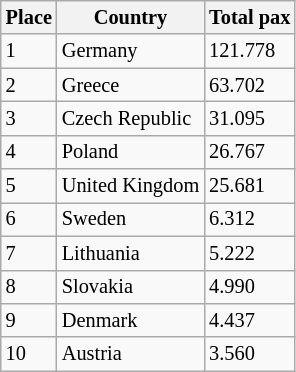<table class="wikitable"  style="font-size:85%; width:align=;">
<tr>
<th>Place</th>
<th>Country</th>
<th>Total pax</th>
</tr>
<tr>
<td>1</td>
<td> Germany</td>
<td>121.778</td>
</tr>
<tr>
<td>2</td>
<td> Greece</td>
<td>63.702</td>
</tr>
<tr>
<td>3</td>
<td> Czech Republic</td>
<td>31.095</td>
</tr>
<tr>
<td>4</td>
<td> Poland</td>
<td>26.767</td>
</tr>
<tr>
<td>5</td>
<td> United Kingdom</td>
<td>25.681</td>
</tr>
<tr>
<td>6</td>
<td> Sweden</td>
<td>6.312</td>
</tr>
<tr>
<td>7</td>
<td> Lithuania</td>
<td>5.222</td>
</tr>
<tr>
<td>8</td>
<td> Slovakia</td>
<td>4.990</td>
</tr>
<tr>
<td>9</td>
<td> Denmark</td>
<td>4.437</td>
</tr>
<tr>
<td>10</td>
<td> Austria</td>
<td>3.560</td>
</tr>
</table>
